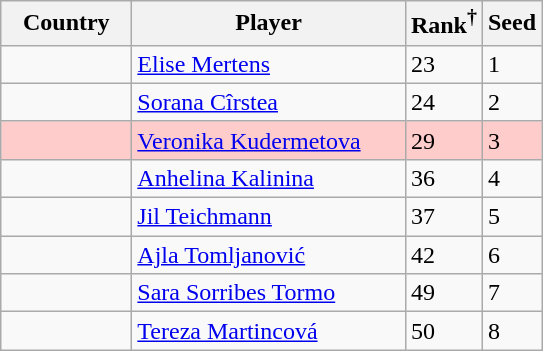<table class="sortable wikitable nowrap">
<tr>
<th width="80">Country</th>
<th width="175">Player</th>
<th>Rank<sup>†</sup></th>
<th>Seed</th>
</tr>
<tr>
<td></td>
<td><a href='#'>Elise Mertens</a></td>
<td>23</td>
<td>1</td>
</tr>
<tr>
<td></td>
<td><a href='#'>Sorana Cîrstea</a></td>
<td>24</td>
<td>2</td>
</tr>
<tr style="background:#fcc;">
<td></td>
<td><a href='#'>Veronika Kudermetova</a></td>
<td>29</td>
<td>3</td>
</tr>
<tr>
<td></td>
<td><a href='#'>Anhelina Kalinina</a></td>
<td>36</td>
<td>4</td>
</tr>
<tr>
<td></td>
<td><a href='#'>Jil Teichmann</a></td>
<td>37</td>
<td>5</td>
</tr>
<tr>
<td></td>
<td><a href='#'>Ajla Tomljanović</a></td>
<td>42</td>
<td>6</td>
</tr>
<tr>
<td></td>
<td><a href='#'>Sara Sorribes Tormo</a></td>
<td>49</td>
<td>7</td>
</tr>
<tr>
<td></td>
<td><a href='#'>Tereza Martincová</a></td>
<td>50</td>
<td>8</td>
</tr>
</table>
